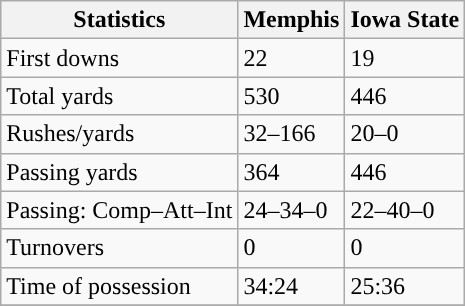<table class="wikitable" style="float: left;">
<tr>
<th>Statistics</th>
<th>Memphis</th>
<th>Iowa State</th>
</tr>
<tr>
<td>First downs</td>
<td>22</td>
<td>19</td>
</tr>
<tr>
<td>Total yards</td>
<td>530</td>
<td>446</td>
</tr>
<tr>
<td>Rushes/yards</td>
<td>32–166</td>
<td>20–0</td>
</tr>
<tr>
<td>Passing yards</td>
<td>364</td>
<td>446</td>
</tr>
<tr>
<td>Passing: Comp–Att–Int</td>
<td>24–34–0</td>
<td>22–40–0</td>
</tr>
<tr>
<td>Turnovers</td>
<td>0</td>
<td>0</td>
</tr>
<tr>
<td>Time of possession</td>
<td>34:24</td>
<td>25:36</td>
</tr>
<tr>
</tr>
</table>
